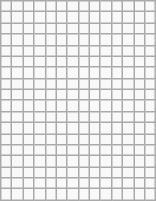<table class="wikitable" style="text-align:center">
<tr>
<td></td>
<td></td>
<td></td>
<td></td>
<td></td>
<td></td>
<td></td>
<td></td>
<td></td>
<td></td>
<td></td>
<td></td>
<td></td>
<td></td>
</tr>
<tr>
<td></td>
<td></td>
<td></td>
<td></td>
<td></td>
<td></td>
<td></td>
<td></td>
<td></td>
<td></td>
<td></td>
<td></td>
<td></td>
<td></td>
</tr>
<tr>
<td></td>
<td></td>
<td></td>
<td></td>
<td></td>
<td></td>
<td></td>
<td></td>
<td></td>
<td></td>
<td></td>
<td></td>
<td></td>
<td></td>
</tr>
<tr>
<td></td>
<td></td>
<td></td>
<td></td>
<td></td>
<td></td>
<td></td>
<td></td>
<td></td>
<td></td>
<td></td>
<td></td>
<td></td>
<td></td>
</tr>
<tr>
<td></td>
<td></td>
<td></td>
<td></td>
<td></td>
<td></td>
<td></td>
<td></td>
<td></td>
<td></td>
<td></td>
<td></td>
<td></td>
<td></td>
</tr>
<tr>
<td></td>
<td></td>
<td></td>
<td></td>
<td></td>
<td></td>
<td></td>
<td></td>
<td></td>
<td></td>
<td></td>
<td></td>
<td></td>
<td></td>
</tr>
<tr>
<td></td>
<td></td>
<td></td>
<td></td>
<td></td>
<td></td>
<td></td>
<td></td>
<td></td>
<td></td>
<td></td>
<td></td>
<td></td>
<td></td>
</tr>
<tr>
<td></td>
<td></td>
<td></td>
<td></td>
<td></td>
<td></td>
<td></td>
<td></td>
<td></td>
<td></td>
<td></td>
<td></td>
<td></td>
<td></td>
</tr>
<tr>
<td></td>
<td></td>
<td></td>
<td></td>
<td></td>
<td></td>
<td></td>
<td></td>
<td></td>
<td></td>
<td></td>
<td></td>
<td></td>
<td></td>
</tr>
<tr>
<td></td>
<td></td>
<td></td>
<td></td>
<td></td>
<td></td>
<td></td>
<td></td>
<td></td>
<td></td>
<td></td>
<td></td>
<td></td>
<td></td>
</tr>
<tr>
<td></td>
<td></td>
<td></td>
<td></td>
<td></td>
<td></td>
<td></td>
<td></td>
<td></td>
<td></td>
<td></td>
<td></td>
<td></td>
<td></td>
</tr>
<tr>
<td></td>
<td></td>
<td></td>
<td></td>
<td></td>
<td></td>
<td></td>
<td></td>
<td></td>
<td></td>
<td></td>
<td></td>
<td></td>
<td></td>
</tr>
<tr>
<td></td>
<td></td>
<td></td>
<td></td>
<td></td>
<td></td>
<td></td>
<td></td>
<td></td>
<td></td>
<td></td>
<td></td>
<td></td>
<td></td>
</tr>
<tr>
<td></td>
<td></td>
<td></td>
<td></td>
<td></td>
<td></td>
<td></td>
<td></td>
<td></td>
<td></td>
<td></td>
<td></td>
<td></td>
<td></td>
</tr>
<tr>
<td></td>
<td></td>
<td></td>
<td></td>
<td></td>
<td></td>
<td></td>
<td></td>
<td></td>
<td></td>
<td></td>
<td></td>
<td></td>
<td></td>
</tr>
<tr>
<td></td>
<td></td>
<td></td>
<td></td>
<td></td>
<td></td>
<td></td>
<td></td>
<td></td>
<td></td>
<td></td>
<td></td>
<td></td>
<td></td>
</tr>
<tr>
<td></td>
<td></td>
<td></td>
<td></td>
<td></td>
<td></td>
<td></td>
<td></td>
<td></td>
<td></td>
<td></td>
<td></td>
<td></td>
<td></td>
</tr>
<tr>
<td></td>
<td></td>
<td></td>
<td></td>
<td></td>
<td></td>
<td></td>
<td></td>
<td></td>
<td></td>
<td></td>
<td></td>
<td></td>
<td></td>
</tr>
</table>
